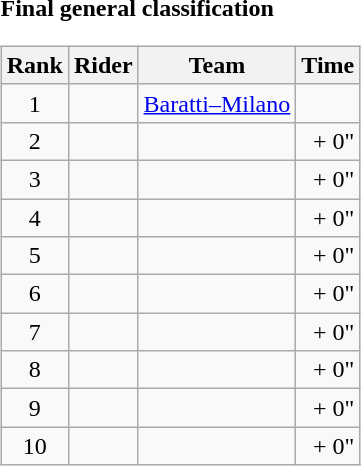<table>
<tr>
<td><strong>Final general classification</strong><br><table class="wikitable">
<tr>
<th scope="col">Rank</th>
<th scope="col">Rider</th>
<th scope="col">Team</th>
<th scope="col">Time</th>
</tr>
<tr>
<td style="text-align:center;">1</td>
<td></td>
<td><a href='#'>Baratti–Milano</a></td>
<td style="text-align:right;"></td>
</tr>
<tr>
<td style="text-align:center;">2</td>
<td></td>
<td></td>
<td style="text-align:right;">+ 0"</td>
</tr>
<tr>
<td style="text-align:center;">3</td>
<td></td>
<td></td>
<td style="text-align:right;">+ 0"</td>
</tr>
<tr>
<td style="text-align:center;">4</td>
<td></td>
<td></td>
<td style="text-align:right;">+ 0"</td>
</tr>
<tr>
<td style="text-align:center;">5</td>
<td></td>
<td></td>
<td style="text-align:right;">+ 0"</td>
</tr>
<tr>
<td style="text-align:center;">6</td>
<td></td>
<td></td>
<td style="text-align:right;">+ 0"</td>
</tr>
<tr>
<td style="text-align:center;">7</td>
<td></td>
<td></td>
<td style="text-align:right;">+ 0"</td>
</tr>
<tr>
<td style="text-align:center;">8</td>
<td></td>
<td></td>
<td style="text-align:right;">+ 0"</td>
</tr>
<tr>
<td style="text-align:center;">9</td>
<td></td>
<td></td>
<td style="text-align:right;">+ 0"</td>
</tr>
<tr>
<td style="text-align:center;">10</td>
<td></td>
<td></td>
<td style="text-align:right;">+ 0"</td>
</tr>
</table>
</td>
</tr>
</table>
